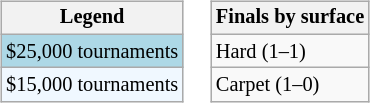<table>
<tr valign=top>
<td><br><table class=wikitable style="font-size:85%">
<tr>
<th>Legend</th>
</tr>
<tr style="background:lightblue;">
<td>$25,000 tournaments</td>
</tr>
<tr style="background:#f0f8ff;">
<td>$15,000 tournaments</td>
</tr>
</table>
</td>
<td><br><table class=wikitable style="font-size:85%">
<tr>
<th>Finals by surface</th>
</tr>
<tr>
<td>Hard (1–1)</td>
</tr>
<tr>
<td>Carpet (1–0)</td>
</tr>
</table>
</td>
</tr>
</table>
